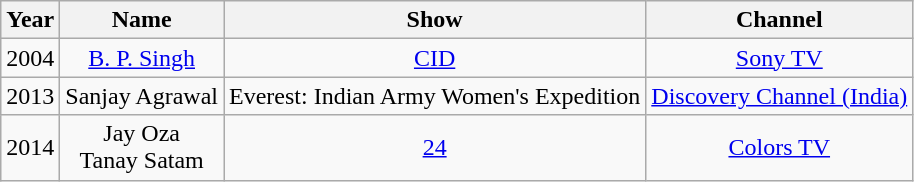<table class="wikitable sortable" style="text-align:center;">
<tr>
<th>Year</th>
<th>Name</th>
<th>Show</th>
<th>Channel</th>
</tr>
<tr>
<td>2004</td>
<td><a href='#'>B. P. Singh</a></td>
<td><a href='#'>CID</a></td>
<td><a href='#'>Sony TV</a></td>
</tr>
<tr>
<td>2013</td>
<td>Sanjay Agrawal</td>
<td>Everest: Indian Army Women's Expedition</td>
<td><a href='#'>Discovery Channel (India)</a></td>
</tr>
<tr>
<td>2014</td>
<td>Jay Oza <br>Tanay Satam</td>
<td><a href='#'>24</a></td>
<td><a href='#'>Colors TV</a></td>
</tr>
</table>
